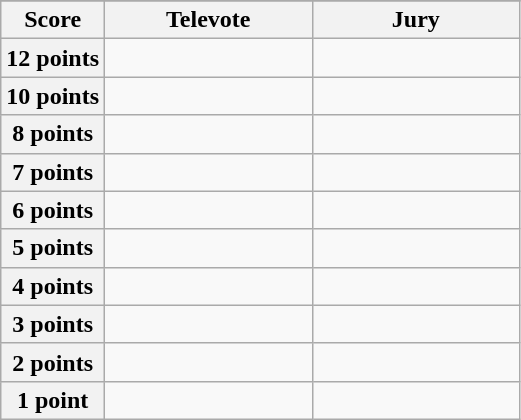<table class="wikitable">
<tr>
</tr>
<tr>
<th scope="col" width="20%">Score</th>
<th scope="col" width="40%">Televote</th>
<th scope="col" width="40%">Jury</th>
</tr>
<tr>
<th scope="row">12 points</th>
<td></td>
<td></td>
</tr>
<tr>
<th scope="row">10 points</th>
<td></td>
<td></td>
</tr>
<tr>
<th scope="row">8 points</th>
<td></td>
<td></td>
</tr>
<tr>
<th scope="row">7 points</th>
<td></td>
<td></td>
</tr>
<tr>
<th scope="row">6 points</th>
<td></td>
<td></td>
</tr>
<tr>
<th scope="row">5 points</th>
<td></td>
<td></td>
</tr>
<tr>
<th scope="row">4 points</th>
<td></td>
<td></td>
</tr>
<tr>
<th scope="row">3 points</th>
<td></td>
<td></td>
</tr>
<tr>
<th scope="row">2 points</th>
<td></td>
<td></td>
</tr>
<tr>
<th scope="row">1 point</th>
<td></td>
<td></td>
</tr>
</table>
